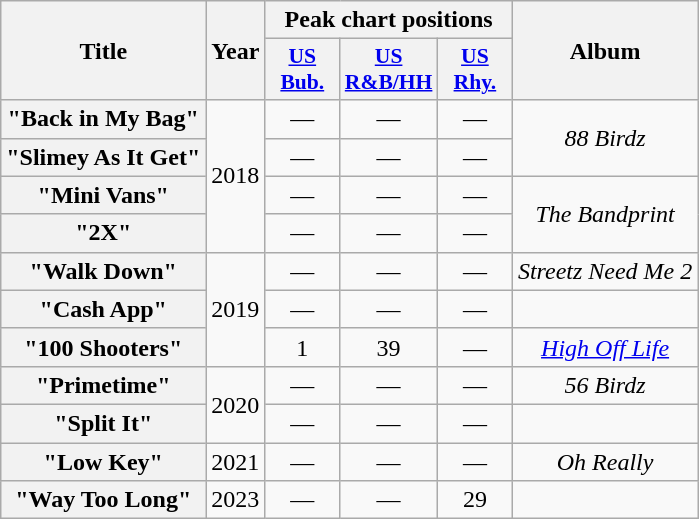<table class="wikitable plainrowheaders" style="text-align:center;">
<tr>
<th scope="col" rowspan="2">Title</th>
<th scope="col" rowspan="2">Year</th>
<th scope="col" colspan="3">Peak chart positions</th>
<th scope="col" rowspan="2">Album</th>
</tr>
<tr>
<th scope="col" style="width:3em;font-size:90%;"><a href='#'>US<br>Bub.</a><br></th>
<th scope="col" style="width:3em;font-size:90%;"><a href='#'>US<br>R&B/HH</a><br></th>
<th scope="col" style="width:3em;font-size:90%;"><a href='#'>US<br>Rhy.</a><br></th>
</tr>
<tr>
<th scope="row">"Back in My Bag"<br></th>
<td rowspan="4">2018</td>
<td>—</td>
<td>—</td>
<td>—</td>
<td rowspan="2"><em>88 Birdz</em></td>
</tr>
<tr>
<th scope="row">"Slimey As It Get"<br></th>
<td>—</td>
<td>—</td>
<td>—</td>
</tr>
<tr>
<th scope="row">"Mini Vans"</th>
<td>—</td>
<td>—</td>
<td>—</td>
<td rowspan="2"><em>The Bandprint</em></td>
</tr>
<tr>
<th scope="row">"2X"</th>
<td>—</td>
<td>—</td>
<td>—</td>
</tr>
<tr>
<th scope="row">"Walk Down"<br></th>
<td rowspan="3">2019</td>
<td>—</td>
<td>—</td>
<td>—</td>
<td><em>Streetz Need Me 2</em></td>
</tr>
<tr>
<th scope="row">"Cash App"<br></th>
<td>—</td>
<td>—</td>
<td>—</td>
<td></td>
</tr>
<tr>
<th scope="row">"100 Shooters"<br></th>
<td>1</td>
<td>39</td>
<td>—</td>
<td><em><a href='#'>High Off Life</a></em></td>
</tr>
<tr>
<th scope="row">"Primetime"<br></th>
<td rowspan="2">2020</td>
<td>—</td>
<td>—</td>
<td>—</td>
<td><em>56 Birdz</em></td>
</tr>
<tr>
<th scope="row">"Split It"<br></th>
<td>—</td>
<td>—</td>
<td>—</td>
<td></td>
</tr>
<tr>
<th scope="row">"Low Key"<br></th>
<td>2021</td>
<td>—</td>
<td>—</td>
<td>—</td>
<td><em>Oh Really</em></td>
</tr>
<tr>
<th scope="row">"Way Too Long"</th>
<td>2023</td>
<td>—</td>
<td>—</td>
<td>29</td>
<td></td>
</tr>
</table>
